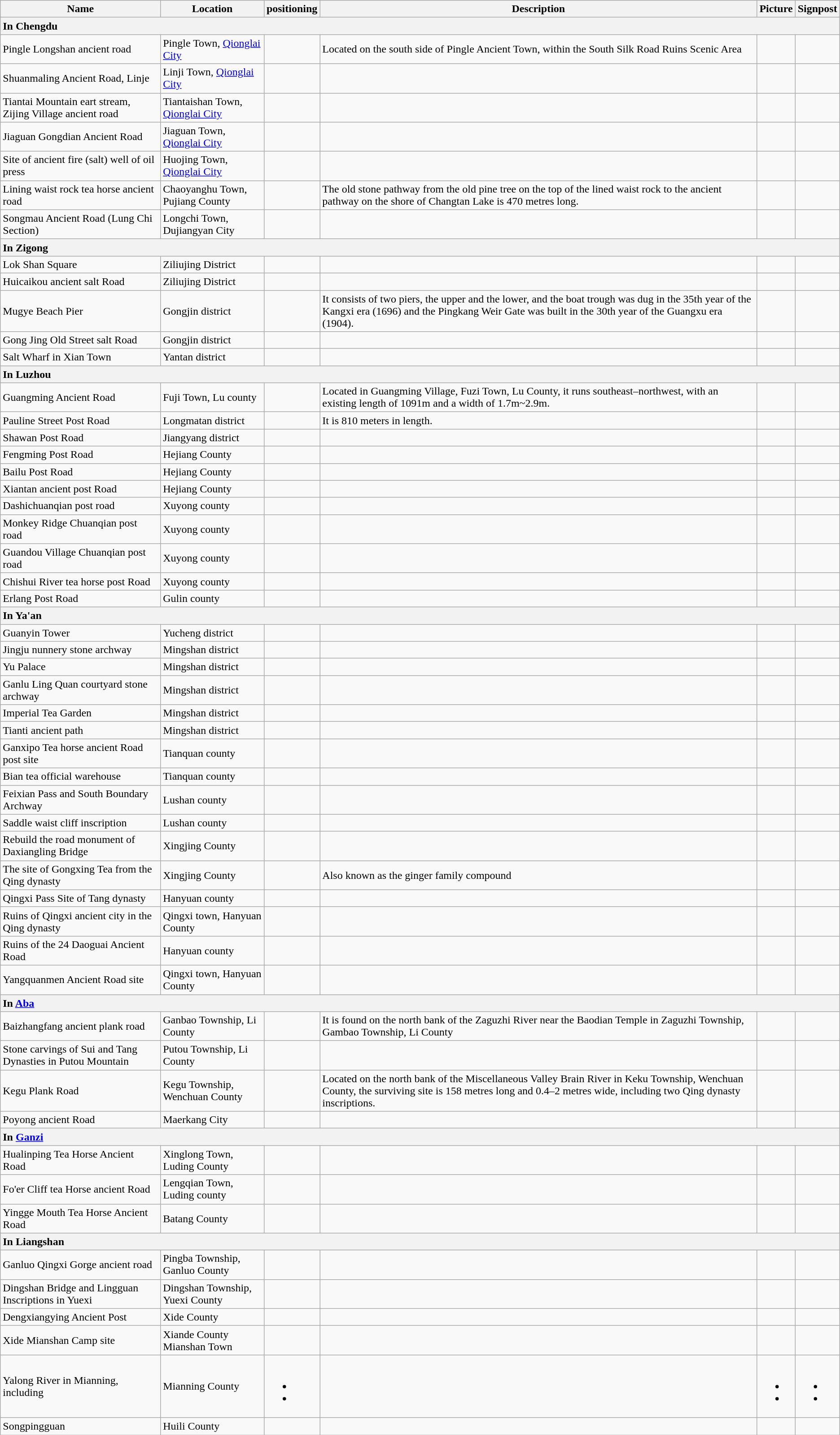<table class="wikitable">
<tr>
<th>Name</th>
<th>Location</th>
<th>positioning</th>
<th>Description</th>
<th>Picture</th>
<th>Signpost</th>
</tr>
<tr>
<th colspan="6" style="text-align: left;">In Chengdu</th>
</tr>
<tr>
<td>Pingle Longshan ancient road</td>
<td>Pingle Town, <a href='#'>Qionglai City</a></td>
<td></td>
<td>Located on the south side of Pingle Ancient Town, within the South Silk Road Ruins Scenic Area</td>
<td></td>
<td></td>
</tr>
<tr>
<td>Shuanmaling Ancient Road, Linje</td>
<td>Linji Town, <a href='#'>Qionglai City</a></td>
<td></td>
<td></td>
<td></td>
<td></td>
</tr>
<tr>
<td>Tiantai Mountain eart stream, Zijing Village ancient road</td>
<td>Tiantaishan Town, <a href='#'>Qionglai City</a></td>
<td></td>
<td></td>
<td></td>
<td></td>
</tr>
<tr>
<td>Jiaguan Gongdian Ancient Road</td>
<td>Jiaguan Town, <a href='#'>Qionglai City</a></td>
<td></td>
<td></td>
<td></td>
<td></td>
</tr>
<tr>
<td>Site of ancient fire (salt) well of oil press</td>
<td>Huojing Town, <a href='#'>Qionglai City</a></td>
<td></td>
<td></td>
<td></td>
<td></td>
</tr>
<tr>
<td>Lining waist rock tea horse ancient road</td>
<td>Chaoyanghu Town, Pujiang County</td>
<td></td>
<td>The old stone pathway from the old pine tree on the top of the lined waist rock to the ancient pathway on the shore of Changtan Lake is 470 metres long.</td>
<td></td>
<td></td>
</tr>
<tr>
<td>Songmau Ancient Road (Lung Chi Section)</td>
<td>Longchi Town, Dujiangyan City</td>
<td></td>
<td></td>
<td></td>
<td></td>
</tr>
<tr>
<th colspan="6" style="text-align: left;">In Zigong</th>
</tr>
<tr>
<td>Lok Shan Square</td>
<td>Ziliujing District</td>
<td></td>
<td></td>
<td></td>
<td></td>
</tr>
<tr>
<td>Huicaikou ancient salt Road</td>
<td>Ziliujing District</td>
<td></td>
<td></td>
<td></td>
<td></td>
</tr>
<tr>
<td>Mugye Beach Pier</td>
<td>Gongjin district</td>
<td></td>
<td>It consists of two piers, the upper and the lower, and the boat trough was dug in the 35th year of the Kangxi era (1696) and the Pingkang Weir Gate was built in the 30th year of the Guangxu era (1904).</td>
<td></td>
<td></td>
</tr>
<tr>
<td>Gong Jing Old Street salt Road</td>
<td>Gongjin district</td>
<td></td>
<td></td>
<td></td>
<td></td>
</tr>
<tr>
<td>Salt Wharf in Xian Town</td>
<td>Yantan district</td>
<td></td>
<td></td>
<td></td>
<td></td>
</tr>
<tr>
<th colspan="6" style="text-align: left;">In Luzhou</th>
</tr>
<tr>
<td>Guangming Ancient Road</td>
<td>Fuji Town, Lu county</td>
<td></td>
<td>Located in Guangming Village, Fuzi Town, Lu County, it runs southeast–northwest, with an existing length of 1091m and a width of 1.7m~2.9m.</td>
<td></td>
<td></td>
</tr>
<tr>
<td>Pauline Street Post Road</td>
<td>Longmatan district</td>
<td></td>
<td>It is 810 meters in length.</td>
<td></td>
<td></td>
</tr>
<tr>
<td>Shawan Post Road</td>
<td>Jiangyang district</td>
<td></td>
<td></td>
<td></td>
<td></td>
</tr>
<tr>
<td>Fengming Post Road</td>
<td>Hejiang County</td>
<td></td>
<td></td>
<td></td>
<td></td>
</tr>
<tr>
<td>Bailu Post Road</td>
<td>Hejiang County</td>
<td></td>
<td></td>
<td></td>
<td></td>
</tr>
<tr>
<td>Xiantan ancient post Road</td>
<td>Hejiang County</td>
<td></td>
<td></td>
<td></td>
<td></td>
</tr>
<tr>
<td>Dashichuanqian post road</td>
<td>Xuyong county</td>
<td></td>
<td></td>
<td></td>
<td></td>
</tr>
<tr>
<td>Monkey Ridge Chuanqian post road</td>
<td>Xuyong county</td>
<td></td>
<td></td>
<td></td>
<td></td>
</tr>
<tr>
<td>Guandou Village Chuanqian post road</td>
<td>Xuyong county</td>
<td></td>
<td></td>
<td></td>
<td></td>
</tr>
<tr>
<td>Chishui River tea horse post Road</td>
<td>Xuyong county</td>
<td></td>
<td></td>
<td></td>
<td></td>
</tr>
<tr>
<td>Erlang Post Road</td>
<td>Gulin county</td>
<td></td>
<td></td>
<td></td>
<td></td>
</tr>
<tr>
<th colspan="6" style="text-align: left;">In Ya'an</th>
</tr>
<tr>
<td>Guanyin Tower</td>
<td>Yucheng district</td>
<td></td>
<td></td>
<td></td>
<td></td>
</tr>
<tr>
<td>Jingju nunnery stone archway</td>
<td>Mingshan district</td>
<td></td>
<td></td>
<td></td>
<td></td>
</tr>
<tr>
<td>Yu Palace</td>
<td>Mingshan district</td>
<td></td>
<td></td>
<td></td>
<td></td>
</tr>
<tr>
<td>Ganlu Ling Quan courtyard stone archway</td>
<td>Mingshan district</td>
<td></td>
<td></td>
<td></td>
<td></td>
</tr>
<tr>
<td>Imperial Tea Garden</td>
<td>Mingshan district</td>
<td></td>
<td></td>
<td></td>
<td></td>
</tr>
<tr>
<td>Tianti ancient path</td>
<td>Mingshan district</td>
<td></td>
<td></td>
<td></td>
<td></td>
</tr>
<tr>
<td>Ganxipo Tea horse ancient Road post site</td>
<td>Tianquan county</td>
<td></td>
<td></td>
<td></td>
<td></td>
</tr>
<tr>
<td>Bian tea official warehouse</td>
<td>Tianquan county</td>
<td></td>
<td></td>
<td></td>
<td></td>
</tr>
<tr>
<td>Feixian Pass and South Boundary Archway</td>
<td>Lushan county</td>
<td></td>
<td></td>
<td></td>
<td></td>
</tr>
<tr>
<td>Saddle waist cliff inscription</td>
<td>Lushan county</td>
<td></td>
<td></td>
<td></td>
<td></td>
</tr>
<tr>
<td>Rebuild the road monument of Daxiangling Bridge</td>
<td>Xingjing County</td>
<td></td>
<td></td>
<td></td>
<td></td>
</tr>
<tr>
<td>The site of Gongxing Tea from the Qing dynasty</td>
<td>Xingjing County</td>
<td></td>
<td>Also known as the ginger family compound</td>
<td></td>
<td></td>
</tr>
<tr>
<td>Qingxi Pass Site of Tang dynasty</td>
<td>Hanyuan county</td>
<td></td>
<td></td>
<td></td>
<td></td>
</tr>
<tr>
<td>Ruins of Qingxi ancient city in the Qing dynasty</td>
<td>Qingxi town, Hanyuan County</td>
<td></td>
<td></td>
<td></td>
<td></td>
</tr>
<tr>
<td>Ruins of the 24 Daoguai Ancient Road</td>
<td>Hanyuan county</td>
<td></td>
<td></td>
<td></td>
<td></td>
</tr>
<tr>
<td>Yangquanmen Ancient Road site</td>
<td>Qingxi town, Hanyuan County</td>
<td></td>
<td></td>
<td></td>
<td></td>
</tr>
<tr>
<th colspan="6" style="text-align: left;">In <a href='#'>Aba</a></th>
</tr>
<tr>
<td>Baizhangfang ancient plank road</td>
<td>Ganbao Township, Li County</td>
<td></td>
<td>It is found on the north bank of the Zaguzhi River near the Baodian Temple in Zaguzhi Township, Gambao Township, Li County</td>
<td></td>
<td></td>
</tr>
<tr>
<td>Stone carvings of Sui and Tang Dynasties in Putou Mountain</td>
<td>Putou Township, Li County</td>
<td></td>
<td></td>
<td></td>
<td></td>
</tr>
<tr>
<td>Kegu Plank Road</td>
<td>Kegu Township, Wenchuan County</td>
<td></td>
<td>Located on the north bank of the Miscellaneous Valley Brain River in Keku Township, Wenchuan County, the surviving site is 158 metres long and 0.4–2 metres wide, including two Qing dynasty inscriptions.</td>
<td></td>
<td></td>
</tr>
<tr>
<td>Poyong ancient Road</td>
<td>Maerkang City</td>
<td></td>
<td></td>
<td></td>
<td></td>
</tr>
<tr>
<th colspan="6" style="text-align: left;">In <a href='#'>Ganzi</a></th>
</tr>
<tr>
<td>Hualinping Tea Horse Ancient Road</td>
<td>Xinglong Town, Luding County</td>
<td></td>
<td></td>
<td></td>
<td></td>
</tr>
<tr>
<td>Fo'er Cliff tea Horse ancient Road</td>
<td>Lengqian Town, Luding county</td>
<td></td>
<td></td>
<td></td>
<td></td>
</tr>
<tr>
<td>Yingge Mouth Tea Horse Ancient Road</td>
<td>Batang County</td>
<td></td>
<td></td>
<td></td>
<td></td>
</tr>
<tr>
<th colspan="6" style="text-align: left;">In Liangshan</th>
</tr>
<tr>
<td>Ganluo Qingxi Gorge ancient road</td>
<td>Pingba Township, Ganluo County</td>
<td></td>
<td></td>
<td></td>
<td></td>
</tr>
<tr>
<td>Dingshan Bridge and Lingguan Inscriptions in Yuexi</td>
<td>Dingshan Township, Yuexi County</td>
<td></td>
<td></td>
<td></td>
<td></td>
</tr>
<tr>
<td>Dengxiangying Ancient Post</td>
<td>Xide County</td>
<td></td>
<td></td>
<td></td>
<td></td>
</tr>
<tr>
<td>Xide Mianshan Camp site</td>
<td>Xiande County Mianshan Town</td>
<td></td>
<td></td>
<td></td>
<td></td>
</tr>
<tr>
<td>Yalong River in Mianning, including</td>
<td>Mianning County</td>
<td><br><ul><li></li><li></li></ul></td>
<td></td>
<td><br><ul><li></li><li></li></ul></td>
<td><br><ul><li></li><li></li></ul></td>
</tr>
<tr>
<td>Songpingguan</td>
<td>Huili County</td>
<td></td>
<td></td>
<td></td>
<td></td>
</tr>
</table>
